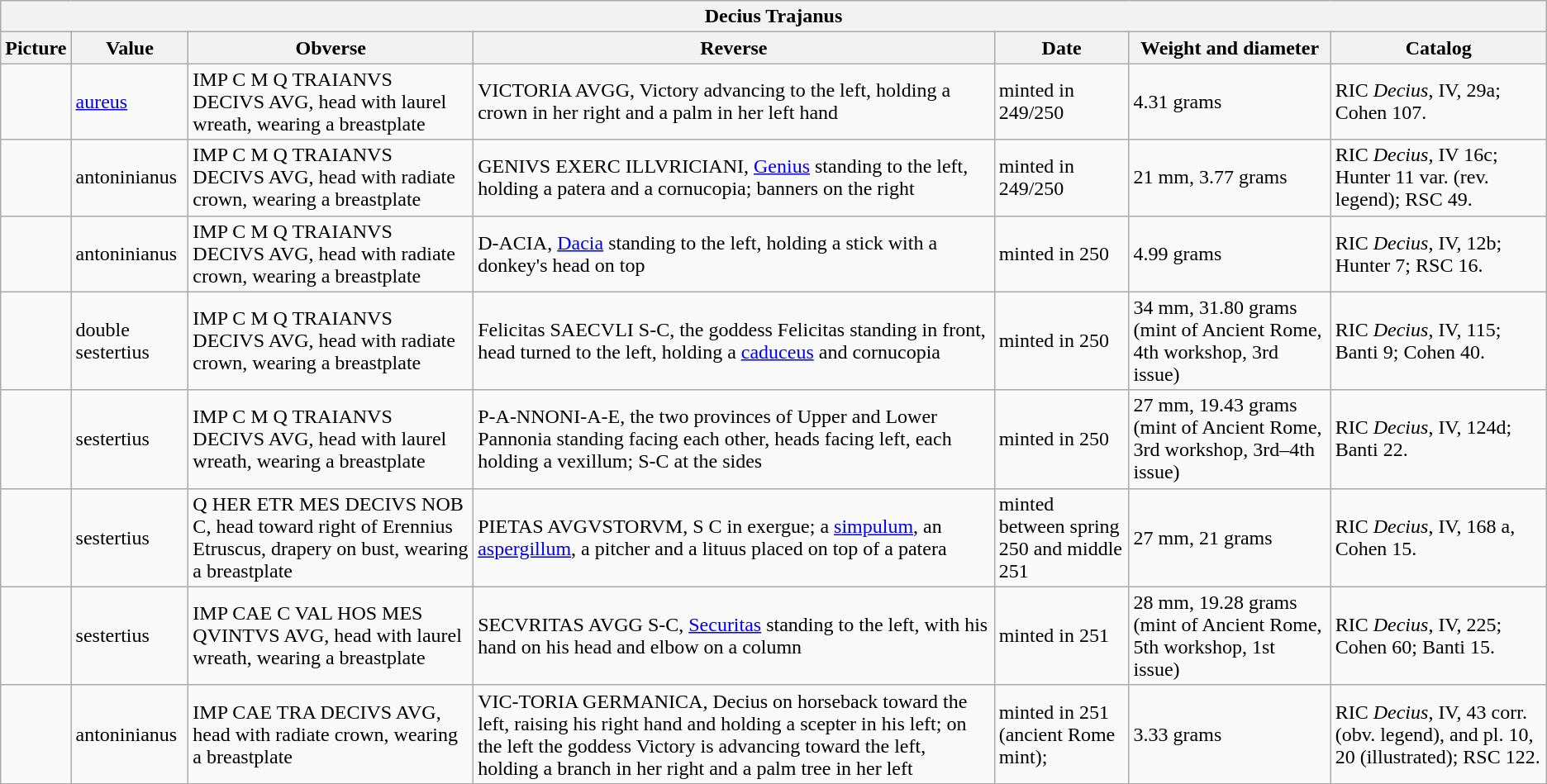<table class="wikitable">
<tr>
<th colspan="7">Decius Trajanus</th>
</tr>
<tr>
<th>Picture</th>
<th>Value</th>
<th>Obverse</th>
<th>Reverse</th>
<th>Date</th>
<th>Weight and diameter</th>
<th>Catalog</th>
</tr>
<tr>
<td></td>
<td><a href='#'>aureus</a></td>
<td>IMP C M Q TRAIANVS DECIVS AVG, head with laurel wreath, wearing a breastplate</td>
<td>VICTORIA AVGG, Victory advancing to the left, holding a crown in her right and a palm in her left hand</td>
<td>minted in 249/250</td>
<td>4.31 grams</td>
<td>RIC <em>Decius</em>, IV, 29a; Cohen 107.</td>
</tr>
<tr>
<td></td>
<td>antoninianus</td>
<td>IMP C M Q TRAIANVS DECIVS AVG, head with radiate crown, wearing a breastplate</td>
<td>GENIVS EXERC ILLVRICIANI, <a href='#'>Genius</a> standing to the left, holding a patera and a cornucopia; banners on the right</td>
<td>minted in 249/250</td>
<td>21 mm, 3.77 grams</td>
<td>RIC <em>Decius</em>, IV 16c; Hunter 11 var. (rev. legend); RSC 49.</td>
</tr>
<tr>
<td></td>
<td>antoninianus</td>
<td>IMP C M Q TRAIANVS DECIVS AVG, head with radiate crown, wearing a breastplate</td>
<td>D-ACIA, <a href='#'>Dacia</a> standing to the left, holding a stick with a donkey's head on top</td>
<td>minted in 250</td>
<td>4.99 grams</td>
<td>RIC <em>Decius</em>, IV, 12b; Hunter 7; RSC 16.</td>
</tr>
<tr>
<td></td>
<td>double sestertius</td>
<td>IMP C M Q TRAIANVS DECIVS AVG, head with radiate crown, wearing a breastplate</td>
<td>Felicitas SAECVLI S-C, the goddess Felicitas standing in front, head turned to the left, holding a <a href='#'>caduceus</a> and cornucopia</td>
<td>minted in 250</td>
<td>34 mm, 31.80 grams (mint of Ancient Rome, 4th workshop, 3rd issue)</td>
<td>RIC <em>Decius</em>, IV, 115; Banti 9; Cohen 40.</td>
</tr>
<tr>
<td></td>
<td>sestertius</td>
<td>IMP C M Q TRAIANVS DECIVS AVG, head with laurel wreath, wearing a breastplate</td>
<td>P-A-NNONI-A-E, the two provinces of Upper and Lower Pannonia standing facing each other, heads facing left, each holding a vexillum; S-C at the sides</td>
<td>minted in 250</td>
<td>27 mm, 19.43 grams (mint of Ancient Rome, 3rd workshop, 3rd–4th issue)</td>
<td>RIC <em>Decius</em>, IV, 124d; Banti 22.</td>
</tr>
<tr>
<td></td>
<td>sestertius</td>
<td>Q HER ETR MES DECIVS NOB C, head toward right of Erennius Etruscus, drapery on bust, wearing a breastplate</td>
<td>PIETAS AVGVSTORVM, S C in exergue; a <a href='#'>simpulum</a>, an <a href='#'>aspergillum</a>, a pitcher and a lituus placed on top of a patera</td>
<td>minted between spring 250 and middle 251</td>
<td>27 mm, 21 grams</td>
<td>RIC <em>Decius</em>, IV, 168 a, Cohen 15.</td>
</tr>
<tr>
<td></td>
<td>sestertius</td>
<td>IMP CAE C VAL HOS MES QVINTVS AVG, head with laurel wreath, wearing a breastplate</td>
<td>SECVRITAS AVGG S-C, <a href='#'>Securitas</a> standing to the left, with his hand on his head and elbow on a column</td>
<td>minted in 251</td>
<td>28 mm, 19.28 grams (mint of Ancient Rome, 5th workshop, 1st issue)</td>
<td>RIC <em>Decius</em>, IV, 225; Cohen 60; Banti 15.</td>
</tr>
<tr>
<td></td>
<td>antoninianus</td>
<td>IMP CAE TRA DECIVS AVG, head with radiate crown, wearing a breastplate</td>
<td>VIC-TORIA GERMANICA, Decius on horseback toward the left, raising his right hand and holding a scepter in his left; on the left the goddess Victory is advancing toward the left, holding a branch in her right and a palm tree in her left</td>
<td>minted in 251 (ancient Rome mint);</td>
<td>3.33 grams</td>
<td>RIC <em>Decius</em>, IV, 43 corr. (obv. legend), and pl. 10, 20 (illustrated); RSC 122.</td>
</tr>
</table>
